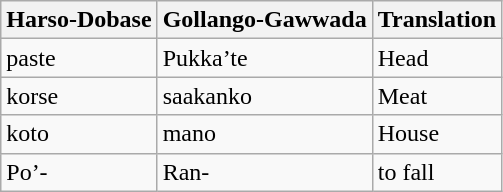<table class="wikitable">
<tr>
<th>Harso-Dobase</th>
<th>Gollango-Gawwada</th>
<th>Translation</th>
</tr>
<tr>
<td>paste</td>
<td>Pukka’te</td>
<td>Head</td>
</tr>
<tr>
<td>korse</td>
<td>saakanko</td>
<td>Meat</td>
</tr>
<tr>
<td>koto</td>
<td>mano</td>
<td>House</td>
</tr>
<tr>
<td>Po’-</td>
<td>Ran-</td>
<td>to fall</td>
</tr>
</table>
